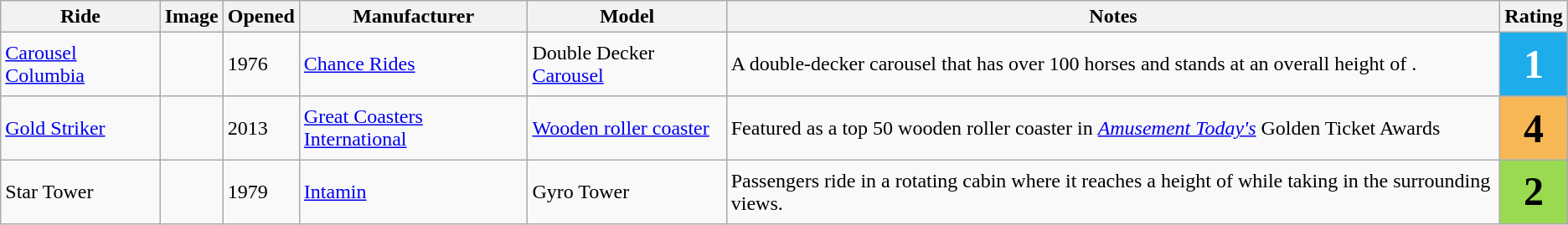<table class="wikitable sortable">
<tr>
<th>Ride</th>
<th class="unsortable">Image</th>
<th>Opened</th>
<th>Manufacturer</th>
<th>Model</th>
<th class="unsortable">Notes</th>
<th>Rating</th>
</tr>
<tr>
<td><a href='#'>Carousel Columbia</a></td>
<td></td>
<td>1976</td>
<td><a href='#'>Chance Rides</a></td>
<td>Double Decker <a href='#'>Carousel</a></td>
<td>A double-decker carousel that has over 100 horses and stands at an overall height of .</td>
<td style="background:#1CADEA;text-align:center;font-size:200%;color:#fff;"><strong>1</strong></td>
</tr>
<tr>
<td><a href='#'>Gold Striker</a></td>
<td></td>
<td>2013</td>
<td><a href='#'>Great Coasters International</a></td>
<td><a href='#'>Wooden roller coaster</a></td>
<td>Featured as a top 50 wooden roller coaster in <em><a href='#'>Amusement Today's</a></em> Golden Ticket Awards</td>
<td style="background:#F7B754;text-align:center;font-size:200%;"><strong>4</strong></td>
</tr>
<tr>
<td>Star Tower</td>
<td></td>
<td>1979</td>
<td><a href='#'>Intamin</a></td>
<td>Gyro Tower</td>
<td>Passengers ride in a rotating cabin where it reaches a height of  while taking in the surrounding views.</td>
<td style="background:#99DA50;text-align:center;font-size:200%;"><strong>2</strong></td>
</tr>
</table>
